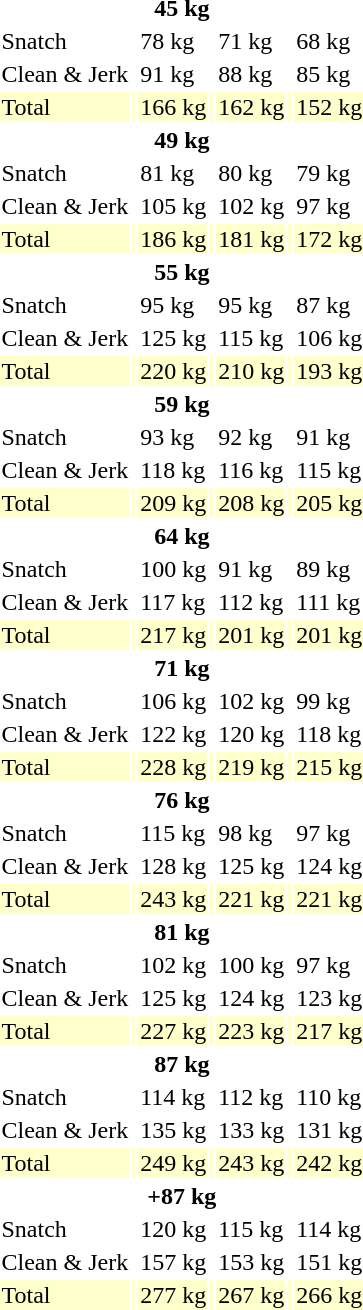<table>
<tr>
<th colspan=7>45 kg</th>
</tr>
<tr>
<td>Snatch</td>
<td></td>
<td>78 kg</td>
<td></td>
<td>71 kg</td>
<td></td>
<td>68 kg</td>
</tr>
<tr>
<td>Clean & Jerk</td>
<td></td>
<td>91 kg</td>
<td></td>
<td>88 kg</td>
<td></td>
<td>85 kg</td>
</tr>
<tr bgcolor=ffffcc>
<td>Total</td>
<td></td>
<td>166 kg</td>
<td></td>
<td>162 kg</td>
<td></td>
<td>152 kg</td>
</tr>
<tr>
<th colspan=7>49 kg</th>
</tr>
<tr>
<td>Snatch</td>
<td></td>
<td>81 kg</td>
<td></td>
<td>80 kg</td>
<td></td>
<td>79 kg</td>
</tr>
<tr>
<td>Clean & Jerk</td>
<td></td>
<td>105 kg</td>
<td></td>
<td>102 kg</td>
<td></td>
<td>97 kg</td>
</tr>
<tr bgcolor=ffffcc>
<td>Total</td>
<td></td>
<td>186 kg</td>
<td></td>
<td>181 kg</td>
<td></td>
<td>172 kg</td>
</tr>
<tr>
<th colspan=7>55 kg</th>
</tr>
<tr>
<td>Snatch</td>
<td></td>
<td>95 kg</td>
<td></td>
<td>95 kg</td>
<td></td>
<td>87 kg</td>
</tr>
<tr>
<td>Clean & Jerk</td>
<td></td>
<td>125 kg</td>
<td></td>
<td>115 kg</td>
<td></td>
<td>106 kg</td>
</tr>
<tr bgcolor=ffffcc>
<td>Total</td>
<td></td>
<td>220 kg</td>
<td></td>
<td>210 kg</td>
<td></td>
<td>193 kg</td>
</tr>
<tr>
<th colspan=7>59 kg</th>
</tr>
<tr>
<td>Snatch</td>
<td></td>
<td>93 kg</td>
<td></td>
<td>92 kg</td>
<td></td>
<td>91 kg</td>
</tr>
<tr>
<td>Clean & Jerk</td>
<td></td>
<td>118 kg</td>
<td></td>
<td>116 kg</td>
<td></td>
<td>115 kg</td>
</tr>
<tr bgcolor=ffffcc>
<td>Total</td>
<td></td>
<td>209 kg</td>
<td></td>
<td>208 kg</td>
<td></td>
<td>205 kg</td>
</tr>
<tr>
<th colspan=7>64 kg</th>
</tr>
<tr>
<td>Snatch</td>
<td></td>
<td>100 kg</td>
<td></td>
<td>91 kg</td>
<td></td>
<td>89 kg</td>
</tr>
<tr>
<td>Clean & Jerk</td>
<td></td>
<td>117 kg</td>
<td></td>
<td>112 kg</td>
<td></td>
<td>111 kg</td>
</tr>
<tr bgcolor=ffffcc>
<td>Total</td>
<td></td>
<td>217 kg</td>
<td></td>
<td>201 kg</td>
<td></td>
<td>201 kg</td>
</tr>
<tr>
<th colspan=7>71 kg</th>
</tr>
<tr>
<td>Snatch</td>
<td></td>
<td>106 kg</td>
<td></td>
<td>102 kg</td>
<td></td>
<td>99 kg</td>
</tr>
<tr>
<td>Clean & Jerk</td>
<td></td>
<td>122 kg</td>
<td></td>
<td>120 kg</td>
<td></td>
<td>118 kg</td>
</tr>
<tr bgcolor=ffffcc>
<td>Total</td>
<td></td>
<td>228 kg</td>
<td></td>
<td>219 kg</td>
<td></td>
<td>215 kg</td>
</tr>
<tr>
<th colspan=7>76 kg</th>
</tr>
<tr>
<td>Snatch</td>
<td></td>
<td>115 kg</td>
<td></td>
<td>98 kg</td>
<td></td>
<td>97 kg</td>
</tr>
<tr>
<td>Clean & Jerk</td>
<td></td>
<td>128 kg</td>
<td></td>
<td>125 kg</td>
<td></td>
<td>124 kg</td>
</tr>
<tr bgcolor=ffffcc>
<td>Total</td>
<td></td>
<td>243 kg</td>
<td></td>
<td>221 kg</td>
<td></td>
<td>221 kg</td>
</tr>
<tr>
<th colspan=7>81 kg</th>
</tr>
<tr>
<td>Snatch</td>
<td></td>
<td>102 kg</td>
<td></td>
<td>100 kg</td>
<td></td>
<td>97 kg</td>
</tr>
<tr>
<td>Clean & Jerk</td>
<td></td>
<td>125 kg</td>
<td></td>
<td>124 kg</td>
<td></td>
<td>123 kg</td>
</tr>
<tr bgcolor=ffffcc>
<td>Total</td>
<td></td>
<td>227 kg</td>
<td></td>
<td>223 kg</td>
<td></td>
<td>217 kg</td>
</tr>
<tr>
<th colspan=7>87 kg</th>
</tr>
<tr>
<td>Snatch</td>
<td></td>
<td>114 kg</td>
<td></td>
<td>112 kg</td>
<td></td>
<td>110 kg</td>
</tr>
<tr>
<td>Clean & Jerk</td>
<td></td>
<td>135 kg</td>
<td></td>
<td>133 kg</td>
<td></td>
<td>131 kg</td>
</tr>
<tr bgcolor=ffffcc>
<td>Total</td>
<td></td>
<td>249 kg</td>
<td></td>
<td>243 kg</td>
<td></td>
<td>242 kg</td>
</tr>
<tr>
<th colspan=7>+87 kg</th>
</tr>
<tr>
<td>Snatch</td>
<td></td>
<td>120 kg</td>
<td></td>
<td>115 kg</td>
<td></td>
<td>114 kg</td>
</tr>
<tr>
<td>Clean & Jerk</td>
<td></td>
<td>157 kg</td>
<td></td>
<td>153 kg</td>
<td></td>
<td>151 kg</td>
</tr>
<tr bgcolor=ffffcc>
<td>Total</td>
<td></td>
<td>277 kg</td>
<td></td>
<td>267 kg</td>
<td></td>
<td>266 kg</td>
</tr>
</table>
